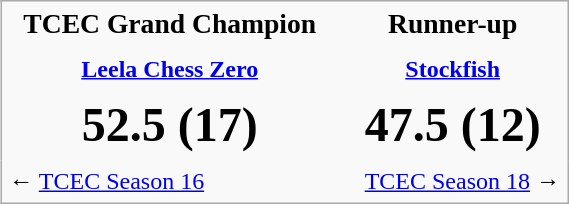<table class="infobox" cellpadding="5" cellspacing="0" style="width:30%;  border-collapse:collapse; text-align:center;">
<tr>
<td style="text-align:center; font-size:115%"><strong>TCEC Grand Champion</strong></td>
<td style="text-align:center; font-size:115%"><strong>Runner-up</strong></td>
</tr>
<tr>
<td style="text-align:center"><strong><a href='#'>Leela Chess Zero</a></strong></td>
<td style="text-align:center"><strong><a href='#'>Stockfish</a></strong></td>
</tr>
<tr>
<td style="text-align:center; font-size:200%"><strong>52.5 (17)</strong></td>
<td style="text-align:center; font-size:200%"><strong>47.5 (12)</strong></td>
</tr>
<tr>
<td style="text-align:left">← <a href='#'>TCEC Season 16</a></td>
<td style="text-align:right"><a href='#'>TCEC Season 18</a> →</td>
</tr>
</table>
